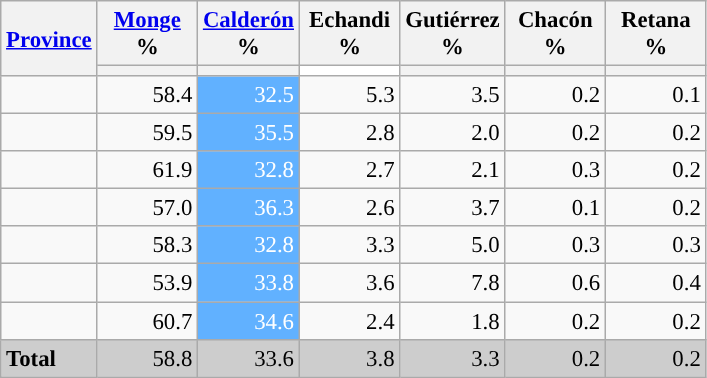<table class="wikitable sortable" style="text-align:right; font-size:95%">
<tr>
<th rowspan=2><a href='#'>Province</a></th>
<th width=60px><a href='#'>Monge</a> %</th>
<th width=60px><a href='#'>Calderón</a> %</th>
<th width=60px>Echandi %</th>
<th width=60px>Gutiérrez %</th>
<th width=60px>Chacón %</th>
<th width=60px>Retana %</th>
</tr>
<tr>
<th style="background:"></th>
<th style="background:"></th>
<th style="background:#FFF"></th>
<th style="background:"></th>
<th style="background:"></th>
<th style="background:"></th>
</tr>
<tr>
<td align="left"></td>
<td style="background:">58.4</td>
<td style="background:#61b1ff; color:white;">32.5</td>
<td>5.3</td>
<td>3.5</td>
<td>0.2</td>
<td>0.1</td>
</tr>
<tr>
<td align="left"></td>
<td style="background:">59.5</td>
<td style="background:#61b1ff; color:white;">35.5</td>
<td>2.8</td>
<td>2.0</td>
<td>0.2</td>
<td>0.2</td>
</tr>
<tr>
<td align="left"></td>
<td style="background:">61.9</td>
<td style="background:#61b1ff; color:white;">32.8</td>
<td>2.7</td>
<td>2.1</td>
<td>0.3</td>
<td>0.2</td>
</tr>
<tr>
<td align="left"></td>
<td style="background:">57.0</td>
<td style="background:#61b1ff; color:white;">36.3</td>
<td>2.6</td>
<td>3.7</td>
<td>0.1</td>
<td>0.2</td>
</tr>
<tr>
<td align="left"></td>
<td style="background:">58.3</td>
<td style="background:#61b1ff; color:white;">32.8</td>
<td>3.3</td>
<td>5.0</td>
<td>0.3</td>
<td>0.3</td>
</tr>
<tr>
<td align="left"></td>
<td style="background:">53.9</td>
<td style="background:#61b1ff; color:white;">33.8</td>
<td>3.6</td>
<td>7.8</td>
<td>0.6</td>
<td>0.4</td>
</tr>
<tr>
<td align="left"></td>
<td style="background:">60.7</td>
<td style="background:#61b1ff; color:white;">34.6</td>
<td>2.4</td>
<td>1.8</td>
<td>0.2</td>
<td>0.2</td>
</tr>
<tr style="background:#CDCDCD;">
<td align="left"><strong>Total</strong></td>
<td style="background:">58.8</td>
<td>33.6</td>
<td>3.8</td>
<td>3.3</td>
<td>0.2</td>
<td>0.2</td>
</tr>
</table>
